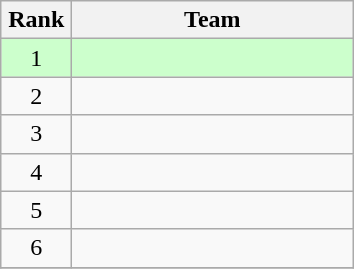<table class="wikitable" style="text-align: center;">
<tr>
<th width=40>Rank</th>
<th width=180>Team</th>
</tr>
<tr bgcolor=#ccffcc>
<td>1</td>
<td align="left"></td>
</tr>
<tr>
<td>2</td>
<td align="left"></td>
</tr>
<tr>
<td>3</td>
<td align="left"></td>
</tr>
<tr>
<td>4</td>
<td align="left"></td>
</tr>
<tr>
<td>5</td>
<td align="left"></td>
</tr>
<tr>
<td>6</td>
<td align="left"></td>
</tr>
<tr>
</tr>
</table>
